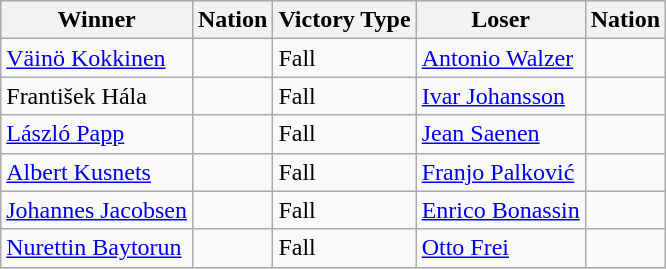<table class="wikitable sortable" style="text-align:left;">
<tr>
<th>Winner</th>
<th>Nation</th>
<th>Victory Type</th>
<th>Loser</th>
<th>Nation</th>
</tr>
<tr>
<td><a href='#'>Väinö Kokkinen</a></td>
<td></td>
<td>Fall</td>
<td><a href='#'>Antonio Walzer</a></td>
<td></td>
</tr>
<tr>
<td>František Hála</td>
<td></td>
<td>Fall</td>
<td><a href='#'>Ivar Johansson</a></td>
<td></td>
</tr>
<tr>
<td><a href='#'>László Papp</a></td>
<td></td>
<td>Fall</td>
<td><a href='#'>Jean Saenen</a></td>
<td></td>
</tr>
<tr>
<td><a href='#'>Albert Kusnets</a></td>
<td></td>
<td>Fall</td>
<td><a href='#'>Franjo Palković</a></td>
<td></td>
</tr>
<tr>
<td><a href='#'>Johannes Jacobsen</a></td>
<td></td>
<td>Fall</td>
<td><a href='#'>Enrico Bonassin</a></td>
<td></td>
</tr>
<tr>
<td><a href='#'>Nurettin Baytorun</a></td>
<td></td>
<td>Fall</td>
<td><a href='#'>Otto Frei</a></td>
<td></td>
</tr>
</table>
